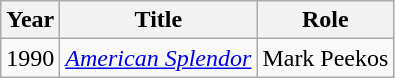<table class="wikitable">
<tr>
<th>Year</th>
<th>Title</th>
<th>Role</th>
</tr>
<tr>
<td>1990</td>
<td><em><a href='#'>American Splendor</a></em></td>
<td>Mark Peekos</td>
</tr>
</table>
